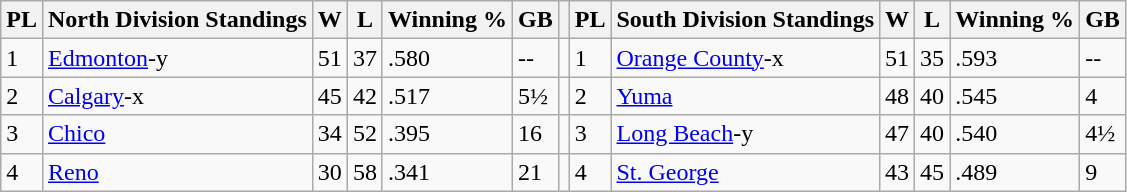<table class="wikitable">
<tr>
<th>PL</th>
<th>North Division Standings</th>
<th>W</th>
<th>L</th>
<th>Winning %</th>
<th>GB</th>
<th></th>
<th>PL</th>
<th>South Division Standings</th>
<th>W</th>
<th>L</th>
<th>Winning %</th>
<th>GB</th>
</tr>
<tr>
<td>1</td>
<td><a href='#'>Edmonton</a>-y</td>
<td>51</td>
<td>37</td>
<td>.580</td>
<td>--</td>
<td></td>
<td>1</td>
<td><a href='#'>Orange County</a>-x</td>
<td>51</td>
<td>35</td>
<td>.593</td>
<td>--</td>
</tr>
<tr>
<td>2</td>
<td><a href='#'>Calgary</a>-x</td>
<td>45</td>
<td>42</td>
<td>.517</td>
<td>5½</td>
<td></td>
<td>2</td>
<td><a href='#'>Yuma</a></td>
<td>48</td>
<td>40</td>
<td>.545</td>
<td>4</td>
</tr>
<tr>
<td>3</td>
<td><a href='#'>Chico</a></td>
<td>34</td>
<td>52</td>
<td>.395</td>
<td>16</td>
<td></td>
<td>3</td>
<td><a href='#'>Long Beach</a>-y</td>
<td>47</td>
<td>40</td>
<td>.540</td>
<td>4½</td>
</tr>
<tr>
<td>4</td>
<td><a href='#'>Reno</a></td>
<td>30</td>
<td>58</td>
<td>.341</td>
<td>21</td>
<td></td>
<td>4</td>
<td><a href='#'>St. George</a></td>
<td>43</td>
<td>45</td>
<td>.489</td>
<td>9</td>
</tr>
</table>
